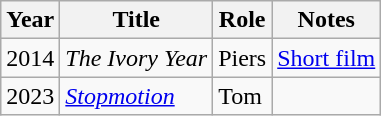<table class="wikitable">
<tr>
<th>Year</th>
<th>Title</th>
<th>Role</th>
<th>Notes</th>
</tr>
<tr>
<td>2014</td>
<td><em>The Ivory Year</em></td>
<td>Piers</td>
<td><a href='#'>Short film</a></td>
</tr>
<tr>
<td>2023</td>
<td><em><a href='#'>Stopmotion</a></em></td>
<td>Tom</td>
<td></td>
</tr>
</table>
